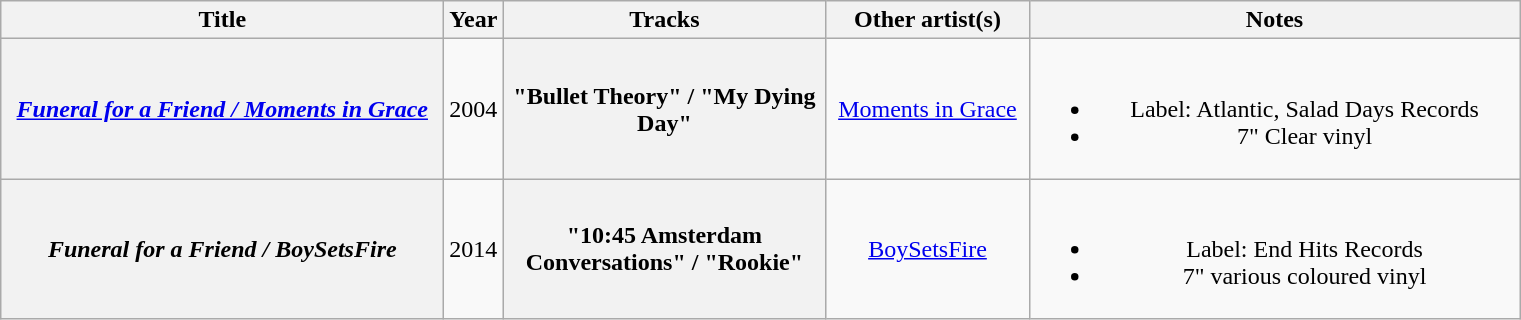<table class="wikitable plainrowheaders" style="text-align:center;">
<tr>
<th scope="col" style="width:18em;">Title</th>
<th scope="col" style="width:2em;">Year</th>
<th scope="col" style="width:13em;">Tracks</th>
<th scope="col" style="width:8em;">Other artist(s)</th>
<th scope="col" style="width:20em;">Notes</th>
</tr>
<tr>
<th scope="row"><em><a href='#'>Funeral for a Friend / Moments in Grace</a></em></th>
<td>2004</td>
<th scope="row">"Bullet Theory" / "My Dying Day"</th>
<td><a href='#'>Moments in Grace</a></td>
<td><br><ul><li>Label: Atlantic, Salad Days Records</li><li>7" Clear vinyl</li></ul></td>
</tr>
<tr>
<th scope="row"><em>Funeral for a Friend / BoySetsFire</em></th>
<td>2014</td>
<th scope="row">"10:45 Amsterdam Conversations" / "Rookie"</th>
<td><a href='#'>BoySetsFire</a></td>
<td><br><ul><li>Label: End Hits Records</li><li>7" various coloured vinyl</li></ul></td>
</tr>
</table>
